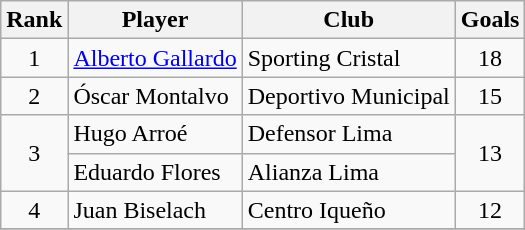<table class="wikitable" border="1">
<tr>
<th>Rank</th>
<th>Player</th>
<th>Club</th>
<th>Goals</th>
</tr>
<tr>
<td align=center>1</td>
<td> <a href='#'>Alberto Gallardo</a></td>
<td>Sporting Cristal</td>
<td align=center>18</td>
</tr>
<tr>
<td align=center>2</td>
<td> Óscar Montalvo</td>
<td>Deportivo Municipal</td>
<td align=center>15</td>
</tr>
<tr>
<td rowspan=2 align=center>3</td>
<td> Hugo Arroé</td>
<td>Defensor Lima</td>
<td rowspan=2 align=center>13</td>
</tr>
<tr>
<td> Eduardo Flores</td>
<td>Alianza Lima</td>
</tr>
<tr>
<td align=center>4</td>
<td> Juan Biselach</td>
<td>Centro Iqueño</td>
<td align=center>12</td>
</tr>
<tr>
</tr>
</table>
